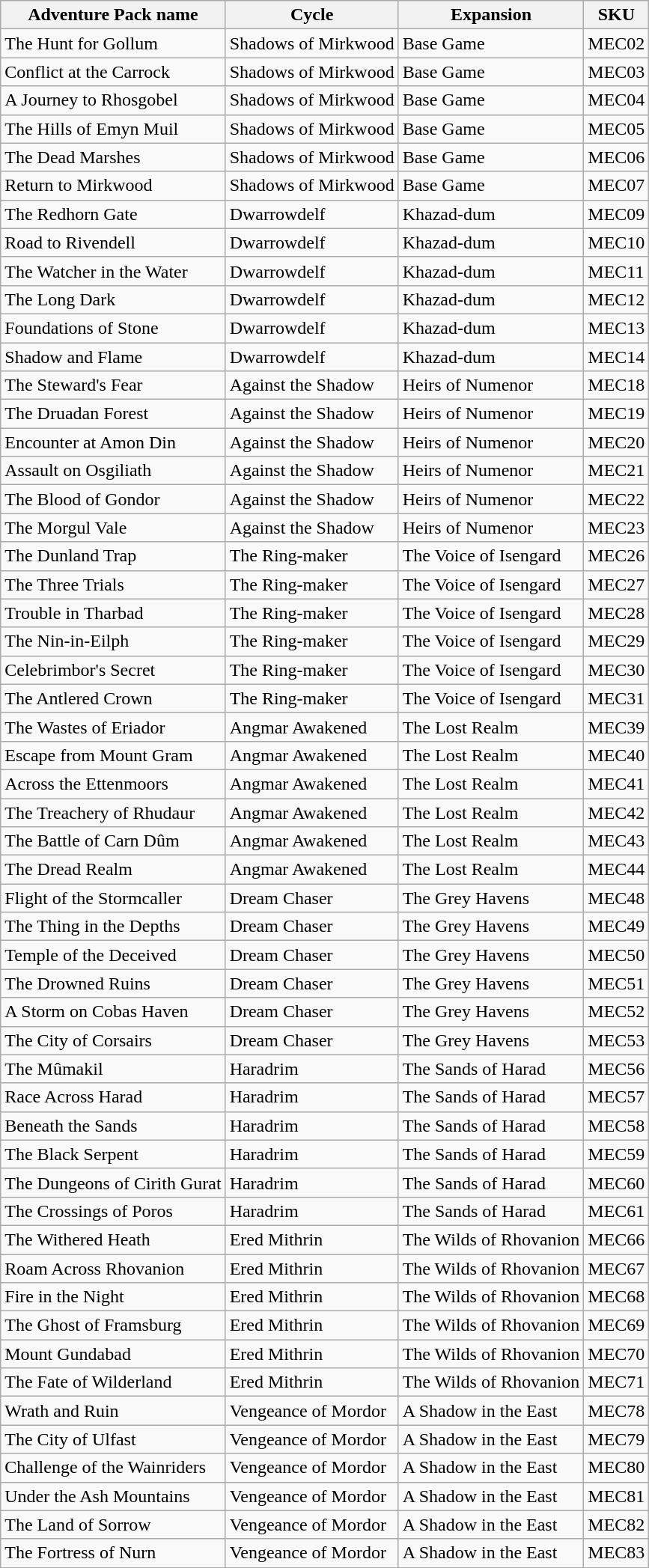<table class="wikitable collapsible collapsed sortable">
<tr>
<th>Adventure Pack name</th>
<th>Cycle</th>
<th>Expansion</th>
<th>SKU</th>
</tr>
<tr>
<td>The Hunt for Gollum</td>
<td>Shadows of Mirkwood</td>
<td>Base Game</td>
<td>MEC02</td>
</tr>
<tr>
<td>Conflict at the Carrock</td>
<td>Shadows of Mirkwood</td>
<td>Base Game</td>
<td>MEC03</td>
</tr>
<tr>
<td>A Journey to Rhosgobel</td>
<td>Shadows of Mirkwood</td>
<td>Base Game</td>
<td>MEC04</td>
</tr>
<tr>
<td>The Hills of Emyn Muil</td>
<td>Shadows of Mirkwood</td>
<td>Base Game</td>
<td>MEC05</td>
</tr>
<tr>
<td>The Dead Marshes</td>
<td>Shadows of Mirkwood</td>
<td>Base Game</td>
<td>MEC06</td>
</tr>
<tr>
<td>Return to Mirkwood</td>
<td>Shadows of Mirkwood</td>
<td>Base Game</td>
<td>MEC07</td>
</tr>
<tr>
<td>The Redhorn Gate</td>
<td>Dwarrowdelf</td>
<td>Khazad-dum</td>
<td>MEC09</td>
</tr>
<tr>
<td>Road to Rivendell</td>
<td>Dwarrowdelf</td>
<td>Khazad-dum</td>
<td>MEC10</td>
</tr>
<tr>
<td>The Watcher in the Water</td>
<td>Dwarrowdelf</td>
<td>Khazad-dum</td>
<td>MEC11</td>
</tr>
<tr>
<td>The Long Dark</td>
<td>Dwarrowdelf</td>
<td>Khazad-dum</td>
<td>MEC12</td>
</tr>
<tr>
<td>Foundations of Stone</td>
<td>Dwarrowdelf</td>
<td>Khazad-dum</td>
<td>MEC13</td>
</tr>
<tr>
<td>Shadow and Flame</td>
<td>Dwarrowdelf</td>
<td>Khazad-dum</td>
<td>MEC14</td>
</tr>
<tr>
<td>The Steward's Fear</td>
<td>Against the Shadow</td>
<td>Heirs of Numenor</td>
<td>MEC18</td>
</tr>
<tr>
<td>The Druadan Forest</td>
<td>Against the Shadow</td>
<td>Heirs of Numenor</td>
<td>MEC19</td>
</tr>
<tr>
<td>Encounter at Amon Din</td>
<td>Against the Shadow</td>
<td>Heirs of Numenor</td>
<td>MEC20</td>
</tr>
<tr>
<td>Assault on Osgiliath</td>
<td>Against the Shadow</td>
<td>Heirs of Numenor</td>
<td>MEC21</td>
</tr>
<tr>
<td>The Blood of Gondor</td>
<td>Against the Shadow</td>
<td>Heirs of Numenor</td>
<td>MEC22</td>
</tr>
<tr>
<td>The Morgul Vale</td>
<td>Against the Shadow</td>
<td>Heirs of Numenor</td>
<td>MEC23</td>
</tr>
<tr>
<td>The Dunland Trap</td>
<td>The Ring-maker</td>
<td>The Voice of Isengard</td>
<td>MEC26</td>
</tr>
<tr>
<td>The Three Trials</td>
<td>The Ring-maker</td>
<td>The Voice of Isengard</td>
<td>MEC27</td>
</tr>
<tr>
<td>Trouble in Tharbad</td>
<td>The Ring-maker</td>
<td>The Voice of Isengard</td>
<td>MEC28</td>
</tr>
<tr>
<td>The Nin-in-Eilph</td>
<td>The Ring-maker</td>
<td>The Voice of Isengard</td>
<td>MEC29</td>
</tr>
<tr>
<td>Celebrimbor's Secret</td>
<td>The Ring-maker</td>
<td>The Voice of Isengard</td>
<td>MEC30</td>
</tr>
<tr>
<td>The Antlered Crown</td>
<td>The Ring-maker</td>
<td>The Voice of Isengard</td>
<td>MEC31</td>
</tr>
<tr>
<td>The Wastes of Eriador</td>
<td>Angmar Awakened</td>
<td>The Lost Realm</td>
<td>MEC39</td>
</tr>
<tr>
<td>Escape from Mount Gram</td>
<td>Angmar Awakened</td>
<td>The Lost Realm</td>
<td>MEC40</td>
</tr>
<tr>
<td>Across the Ettenmoors</td>
<td>Angmar Awakened</td>
<td>The Lost Realm</td>
<td>MEC41</td>
</tr>
<tr>
<td>The Treachery of Rhudaur</td>
<td>Angmar Awakened</td>
<td>The Lost Realm</td>
<td>MEC42</td>
</tr>
<tr>
<td>The Battle of Carn Dûm</td>
<td>Angmar Awakened</td>
<td>The Lost Realm</td>
<td>MEC43</td>
</tr>
<tr>
<td>The Dread Realm</td>
<td>Angmar Awakened</td>
<td>The Lost Realm</td>
<td>MEC44</td>
</tr>
<tr>
<td>Flight of the Stormcaller</td>
<td>Dream Chaser</td>
<td>The Grey Havens</td>
<td>MEC48</td>
</tr>
<tr>
<td>The Thing in the Depths</td>
<td>Dream Chaser</td>
<td>The Grey Havens</td>
<td>MEC49</td>
</tr>
<tr>
<td>Temple of the Deceived</td>
<td>Dream Chaser</td>
<td>The Grey Havens</td>
<td>MEC50</td>
</tr>
<tr>
<td>The Drowned Ruins</td>
<td>Dream Chaser</td>
<td>The Grey Havens</td>
<td>MEC51</td>
</tr>
<tr>
<td>A Storm on Cobas Haven</td>
<td>Dream Chaser</td>
<td>The Grey Havens</td>
<td>MEC52</td>
</tr>
<tr>
<td>The City of Corsairs</td>
<td>Dream Chaser</td>
<td>The Grey Havens</td>
<td>MEC53</td>
</tr>
<tr>
<td>The Mûmakil</td>
<td>Haradrim</td>
<td>The Sands of Harad</td>
<td>MEC56</td>
</tr>
<tr>
<td>Race Across Harad</td>
<td>Haradrim</td>
<td>The Sands of Harad</td>
<td>MEC57</td>
</tr>
<tr>
<td>Beneath the Sands</td>
<td>Haradrim</td>
<td>The Sands of Harad</td>
<td>MEC58</td>
</tr>
<tr>
<td>The Black Serpent</td>
<td>Haradrim</td>
<td>The Sands of Harad</td>
<td>MEC59</td>
</tr>
<tr>
<td>The Dungeons of Cirith Gurat</td>
<td>Haradrim</td>
<td>The Sands of Harad</td>
<td>MEC60</td>
</tr>
<tr>
<td>The Crossings of Poros</td>
<td>Haradrim</td>
<td>The Sands of Harad</td>
<td>MEC61</td>
</tr>
<tr>
<td>The Withered Heath</td>
<td>Ered Mithrin</td>
<td>The Wilds of Rhovanion</td>
<td>MEC66</td>
</tr>
<tr>
<td>Roam Across Rhovanion</td>
<td>Ered Mithrin</td>
<td>The Wilds of Rhovanion</td>
<td>MEC67</td>
</tr>
<tr>
<td>Fire in the Night</td>
<td>Ered Mithrin</td>
<td>The Wilds of Rhovanion</td>
<td>MEC68</td>
</tr>
<tr>
<td>The Ghost of Framsburg</td>
<td>Ered Mithrin</td>
<td>The Wilds of Rhovanion</td>
<td>MEC69</td>
</tr>
<tr>
<td>Mount Gundabad</td>
<td>Ered Mithrin</td>
<td>The Wilds of Rhovanion</td>
<td>MEC70</td>
</tr>
<tr>
<td>The Fate of Wilderland</td>
<td>Ered Mithrin</td>
<td>The Wilds of Rhovanion</td>
<td>MEC71</td>
</tr>
<tr>
<td>Wrath and Ruin</td>
<td>Vengeance of Mordor</td>
<td>A Shadow in the East</td>
<td>MEC78</td>
</tr>
<tr>
<td>The City of Ulfast</td>
<td>Vengeance of Mordor</td>
<td>A Shadow in the East</td>
<td>MEC79</td>
</tr>
<tr>
<td>Challenge of the Wainriders</td>
<td>Vengeance of Mordor</td>
<td>A Shadow in the East</td>
<td>MEC80</td>
</tr>
<tr>
<td>Under the Ash Mountains</td>
<td>Vengeance of Mordor</td>
<td>A Shadow in the East</td>
<td>MEC81</td>
</tr>
<tr>
<td>The Land of Sorrow</td>
<td>Vengeance of Mordor</td>
<td>A Shadow in the East</td>
<td>MEC82</td>
</tr>
<tr>
<td>The Fortress of Nurn</td>
<td>Vengeance of Mordor</td>
<td>A Shadow in the East</td>
<td>MEC83</td>
</tr>
<tr>
</tr>
</table>
